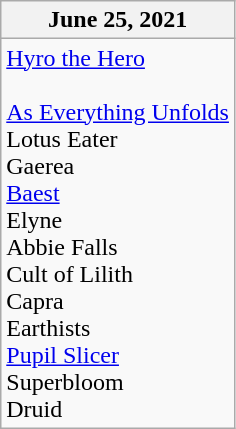<table class="wikitable">
<tr>
<th>June 25, 2021</th>
</tr>
<tr>
<td><a href='#'>Hyro the Hero</a> <br><br><a href='#'>As Everything Unfolds</a> <br>
Lotus Eater <br>
Gaerea <br>
<a href='#'>Baest</a> <br>
Elyne <br>
Abbie Falls <br>
Cult of Lilith <br>
Capra <br>
Earthists <br>
<a href='#'>Pupil Slicer</a> <br>
Superbloom <br>
Druid <br></td>
</tr>
</table>
